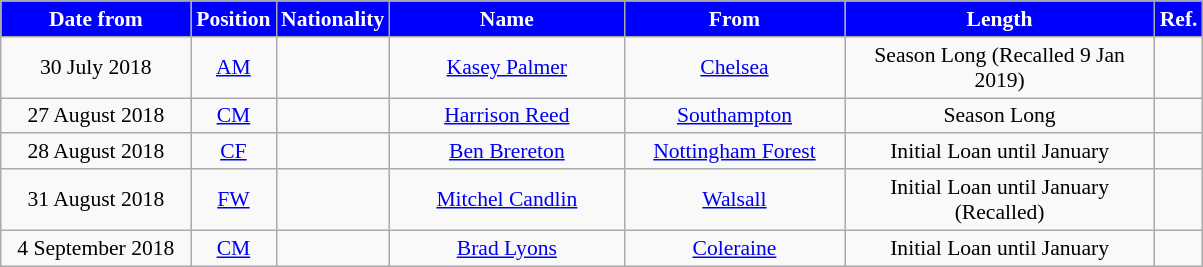<table class="wikitable"  style="text-align:center; font-size:90%; ">
<tr>
<th style="background:#0000FF; color:white; width:120px;">Date from</th>
<th style="background:#0000FF; color:white; width:50px;">Position</th>
<th style="background:#0000FF; color:white; width:50px;">Nationality</th>
<th style="background:#0000FF; color:white; width:150px;">Name</th>
<th style="background:#0000FF; color:white; width:140px;">From</th>
<th style="background:#0000FF; color:white; width:200px;">Length</th>
<th style="background:#0000FF; color:white; width:25px;">Ref.</th>
</tr>
<tr>
<td>30 July 2018</td>
<td><a href='#'>AM</a></td>
<td></td>
<td><a href='#'>Kasey Palmer</a></td>
<td><a href='#'>Chelsea</a></td>
<td>Season Long (Recalled 9 Jan 2019)</td>
<td></td>
</tr>
<tr>
<td>27 August 2018</td>
<td><a href='#'>CM</a></td>
<td></td>
<td><a href='#'>Harrison Reed</a></td>
<td><a href='#'>Southampton</a></td>
<td>Season Long</td>
<td></td>
</tr>
<tr>
<td>28 August 2018</td>
<td><a href='#'>CF</a></td>
<td></td>
<td><a href='#'>Ben Brereton</a></td>
<td><a href='#'>Nottingham Forest</a></td>
<td>Initial Loan until January</td>
<td></td>
</tr>
<tr>
<td>31 August 2018</td>
<td><a href='#'>FW</a></td>
<td></td>
<td><a href='#'>Mitchel Candlin</a></td>
<td><a href='#'>Walsall</a></td>
<td>Initial Loan until January (Recalled)</td>
<td></td>
</tr>
<tr>
<td>4 September  2018</td>
<td><a href='#'>CM</a></td>
<td></td>
<td><a href='#'>Brad Lyons</a></td>
<td> <a href='#'>Coleraine</a></td>
<td>Initial Loan until January</td>
<td></td>
</tr>
</table>
